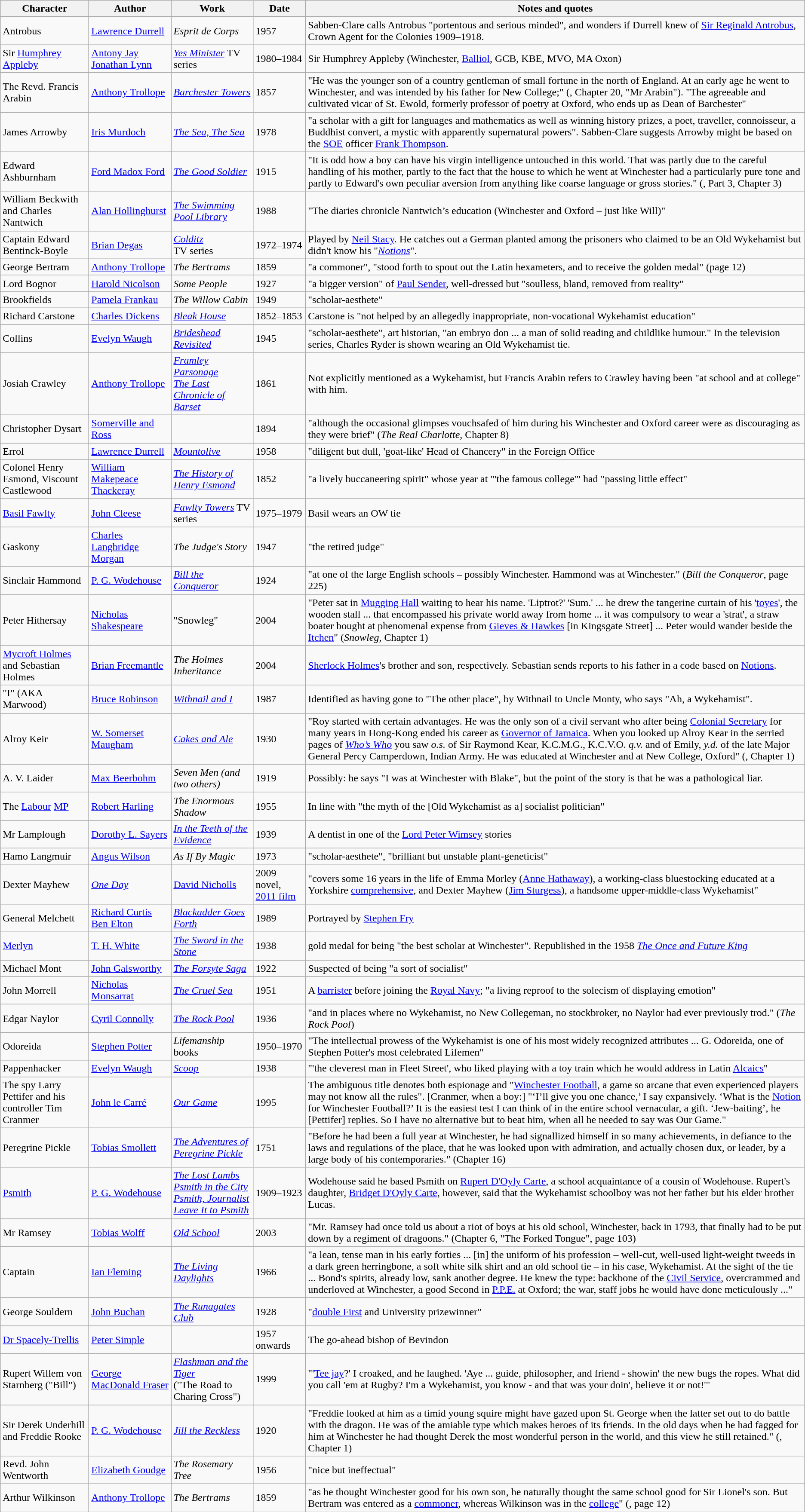<table class="wikitable sortable">
<tr>
<th scope="col" style="width: 130px;">Character</th>
<th scope="col" style="width: 120px;">Author</th>
<th scope="col" style="width: 120px;">Work</th>
<th>Date</th>
<th>Notes and quotes</th>
</tr>
<tr>
<td>Antrobus</td>
<td><a href='#'>Lawrence Durrell</a></td>
<td><em>Esprit de Corps</em></td>
<td>1957</td>
<td>Sabben-Clare calls Antrobus "portentous and serious minded", and wonders if Durrell knew of <a href='#'>Sir Reginald Antrobus</a>, Crown Agent for the Colonies 1909–1918.</td>
</tr>
<tr>
<td>Sir <a href='#'>Humphrey Appleby</a></td>
<td><a href='#'>Antony Jay</a><br><a href='#'>Jonathan Lynn</a></td>
<td><em><a href='#'>Yes Minister</a></em> TV series</td>
<td>1980–1984</td>
<td>Sir Humphrey Appleby (Winchester, <a href='#'>Balliol</a>, GCB, KBE, MVO, MA Oxon)</td>
</tr>
<tr>
<td>The Revd. Francis Arabin</td>
<td><a href='#'>Anthony Trollope</a></td>
<td><em><a href='#'>Barchester Towers</a></em></td>
<td>1857</td>
<td>"He was the younger son of a country gentleman of small fortune in the north of England. At an early age he went to Winchester, and was intended by his father for New College;" (<em></em>, Chapter 20, "Mr Arabin"). "The agreeable and cultivated vicar of St. Ewold, formerly professor of poetry at Oxford, who ends up as Dean of Barchester"</td>
</tr>
<tr>
<td>James Arrowby</td>
<td><a href='#'>Iris Murdoch</a></td>
<td><em><a href='#'>The Sea, The Sea</a></em></td>
<td>1978</td>
<td>"a scholar with a gift for languages and mathematics as well as winning history prizes, a poet, traveller, connoisseur, a Buddhist convert, a mystic with apparently supernatural powers". Sabben-Clare suggests Arrowby might be based on the <a href='#'>SOE</a> officer <a href='#'>Frank Thompson</a>.</td>
</tr>
<tr>
<td>Edward Ashburnham</td>
<td><a href='#'>Ford Madox Ford</a></td>
<td><em><a href='#'>The Good Soldier</a></em></td>
<td>1915</td>
<td>"It is odd how a boy can have his virgin intelligence untouched in this world. That was partly due to the careful handling of his mother, partly to the fact that the house to which he went at Winchester had a particularly pure tone and partly to Edward's own peculiar aversion from anything like coarse language or gross stories." (<em></em>, Part 3, Chapter 3)</td>
</tr>
<tr>
<td>William Beckwith<br>and Charles Nantwich</td>
<td><a href='#'>Alan Hollinghurst</a></td>
<td><em><a href='#'>The Swimming Pool Library</a></em></td>
<td>1988</td>
<td>"The diaries chronicle Nantwich’s education (Winchester and Oxford – just like Will)"</td>
</tr>
<tr>
<td>Captain Edward Bentinck-Boyle</td>
<td><a href='#'>Brian Degas</a></td>
<td><em><a href='#'>Colditz</a></em><br>TV series</td>
<td>1972–1974</td>
<td>Played by <a href='#'>Neil Stacy</a>. He catches out a German planted among the prisoners who claimed to be an Old Wykehamist but didn't know his "<a href='#'><em>Notions</em></a>".</td>
</tr>
<tr>
<td>George Bertram</td>
<td><a href='#'>Anthony Trollope</a></td>
<td><em>The Bertrams</em></td>
<td>1859</td>
<td>"a commoner", "stood forth to spout out the Latin hexameters, and to receive the golden medal" (page 12)</td>
</tr>
<tr>
<td>Lord Bognor</td>
<td><a href='#'>Harold Nicolson</a></td>
<td><em>Some People</em></td>
<td>1927</td>
<td>"a bigger version" of <a href='#'>Paul Sender</a>, well-dressed but "soulless, bland, removed from reality"</td>
</tr>
<tr>
<td>Brookfields</td>
<td><a href='#'>Pamela Frankau</a></td>
<td><em>The Willow Cabin</em></td>
<td>1949</td>
<td>"scholar-aesthete"</td>
</tr>
<tr>
<td>Richard Carstone</td>
<td><a href='#'>Charles Dickens</a></td>
<td><em><a href='#'>Bleak House</a></em></td>
<td>1852–1853</td>
<td>Carstone is "not helped by an allegedly inappropriate, non-vocational Wykehamist education"</td>
</tr>
<tr>
<td>Collins</td>
<td><a href='#'>Evelyn Waugh</a></td>
<td><em><a href='#'>Brideshead Revisited</a></em></td>
<td>1945</td>
<td>"scholar-aesthete", art historian, "an embryo don ... a man of solid reading and childlike humour." In the television series, Charles Ryder is shown wearing an Old Wykehamist tie.</td>
</tr>
<tr>
<td>Josiah Crawley</td>
<td><a href='#'>Anthony Trollope</a></td>
<td><em><a href='#'>Framley Parsonage</a></em><br><em><a href='#'>The Last Chronicle of Barset</a></em></td>
<td>1861</td>
<td>Not explicitly mentioned as a Wykehamist, but Francis Arabin refers to Crawley having been "at school and at college" with him.</td>
</tr>
<tr>
<td>Christopher Dysart</td>
<td><a href='#'>Somerville and Ross</a></td>
<td><em></em></td>
<td>1894</td>
<td>"although the occasional glimpses vouchsafed of him during his Winchester and Oxford career were as discouraging as they were brief" (<em>The Real Charlotte</em>, Chapter 8)</td>
</tr>
<tr>
<td>Errol</td>
<td><a href='#'>Lawrence Durrell</a></td>
<td><em><a href='#'>Mountolive</a></em></td>
<td>1958</td>
<td>"diligent but dull, 'goat-like' Head of Chancery" in the Foreign Office</td>
</tr>
<tr>
<td>Colonel Henry Esmond, Viscount Castlewood</td>
<td><a href='#'>William Makepeace Thackeray</a></td>
<td><em><a href='#'>The History of Henry Esmond</a></em></td>
<td>1852</td>
<td>"a lively buccaneering spirit" whose year at "'the famous college'" had "passing little effect"</td>
</tr>
<tr>
<td><a href='#'>Basil Fawlty</a></td>
<td><a href='#'>John Cleese</a></td>
<td><em><a href='#'>Fawlty Towers</a></em> TV series</td>
<td>1975–1979</td>
<td>Basil wears an OW tie</td>
</tr>
<tr>
<td>Gaskony</td>
<td><a href='#'>Charles Langbridge Morgan</a></td>
<td><em>The Judge's Story</em></td>
<td>1947</td>
<td>"the retired judge"</td>
</tr>
<tr>
<td>Sinclair Hammond</td>
<td><a href='#'>P. G. Wodehouse</a></td>
<td><em><a href='#'>Bill the Conqueror</a></em></td>
<td>1924</td>
<td>"at one of the large English schools – possibly Winchester. Hammond was at Winchester." (<em>Bill the Conqueror</em>, page 225)</td>
</tr>
<tr>
<td>Peter Hithersay</td>
<td><a href='#'>Nicholas Shakespeare</a></td>
<td>"Snowleg"</td>
<td>2004</td>
<td>"Peter sat in <a href='#'>Mugging Hall</a> waiting to hear his name. 'Liptrot?' 'Sum.' ... he drew the tangerine curtain of his '<a href='#'>toyes</a>', the wooden stall ... that encompassed his private world away from home ... it was compulsory to wear a 'strat', a straw boater bought at phenomenal expense from <a href='#'>Gieves & Hawkes</a> [in Kingsgate Street] ... Peter would wander beside the <a href='#'>Itchen</a>" (<em>Snowleg</em>, Chapter 1)</td>
</tr>
<tr>
<td><a href='#'>Mycroft Holmes</a> and Sebastian Holmes</td>
<td><a href='#'>Brian Freemantle</a></td>
<td><em>The Holmes Inheritance</em></td>
<td>2004</td>
<td><a href='#'>Sherlock Holmes</a>'s brother and son, respectively. Sebastian sends reports to his father in a code based on <a href='#'>Notions</a>.</td>
</tr>
<tr>
<td>"I" (AKA Marwood)</td>
<td><a href='#'>Bruce Robinson</a></td>
<td><em><a href='#'>Withnail and I</a></em></td>
<td>1987</td>
<td>Identified as having gone to "The other place", by Withnail to Uncle Monty, who says "Ah, a Wykehamist".</td>
</tr>
<tr>
<td>Alroy Keir</td>
<td><a href='#'>W. Somerset Maugham</a></td>
<td><em><a href='#'>Cakes and Ale</a></em></td>
<td>1930</td>
<td>"Roy started with certain advantages. He was the only son of a civil servant who after being <a href='#'>Colonial Secretary</a> for many years in Hong-Kong ended his career as <a href='#'>Governor of Jamaica</a>. When you looked up Alroy Kear in the serried pages of <em><a href='#'>Who’s Who</a></em> you saw <em>o.s.</em> of Sir Raymond Kear, K.C.M.G., K.C.V.O. <em>q.v.</em> and of Emily, <em>y.d.</em> of the late Major General Percy Camperdown, Indian Army. He was educated at Winchester and at New College, Oxford" (<em></em>, Chapter 1)</td>
</tr>
<tr>
<td>A. V. Laider</td>
<td><a href='#'>Max Beerbohm</a></td>
<td><em>Seven Men (and two others)</em></td>
<td>1919</td>
<td>Possibly: he says "I was at Winchester with Blake", but the point of the story is that he was a pathological liar.</td>
</tr>
<tr>
<td>The <a href='#'>Labour</a> <a href='#'>MP</a></td>
<td><a href='#'>Robert Harling</a></td>
<td><em>The Enormous Shadow</em></td>
<td>1955</td>
<td>In line with "the myth of the [Old Wykehamist as a] socialist politician"</td>
</tr>
<tr>
<td>Mr Lamplough</td>
<td><a href='#'>Dorothy L. Sayers</a></td>
<td><em><a href='#'>In the Teeth of the Evidence</a></em></td>
<td>1939</td>
<td>A dentist in one of the <a href='#'>Lord Peter Wimsey</a> stories</td>
</tr>
<tr>
<td>Hamo Langmuir</td>
<td><a href='#'>Angus Wilson</a></td>
<td><em>As If By Magic</em></td>
<td>1973</td>
<td>"scholar-aesthete", "brilliant but unstable plant-geneticist"</td>
</tr>
<tr>
<td>Dexter Mayhew</td>
<td><em><a href='#'>One Day</a></em></td>
<td><a href='#'>David Nicholls</a></td>
<td>2009 novel, <a href='#'>2011 film</a></td>
<td>"covers some 16 years in the life of Emma Morley (<a href='#'>Anne Hathaway</a>), a working-class bluestocking educated at a Yorkshire <a href='#'>comprehensive</a>, and Dexter Mayhew (<a href='#'>Jim Sturgess</a>), a handsome upper-middle-class Wykehamist"</td>
</tr>
<tr>
<td>General Melchett</td>
<td><a href='#'>Richard Curtis</a><br><a href='#'>Ben Elton</a></td>
<td><em><a href='#'>Blackadder Goes Forth</a></em></td>
<td>1989</td>
<td>Portrayed by <a href='#'>Stephen Fry</a></td>
</tr>
<tr>
<td><a href='#'>Merlyn</a></td>
<td><a href='#'>T. H. White</a></td>
<td><em><a href='#'>The Sword in the Stone</a></em></td>
<td>1938</td>
<td>gold medal for being "the best scholar at Winchester". Republished in the 1958 <em><a href='#'>The Once and Future King</a></em></td>
</tr>
<tr>
<td>Michael Mont</td>
<td><a href='#'>John Galsworthy</a></td>
<td><em><a href='#'>The Forsyte Saga</a></em></td>
<td>1922</td>
<td>Suspected of being "a sort of socialist"</td>
</tr>
<tr>
<td>John Morrell</td>
<td><a href='#'>Nicholas Monsarrat</a></td>
<td><em><a href='#'>The Cruel Sea</a></em></td>
<td>1951</td>
<td>A <a href='#'>barrister</a> before joining the <a href='#'>Royal Navy</a>; "a living reproof to the solecism of displaying emotion"</td>
</tr>
<tr>
<td>Edgar Naylor</td>
<td><a href='#'>Cyril Connolly</a></td>
<td><em><a href='#'>The Rock Pool</a></em></td>
<td>1936</td>
<td>"and in places where no Wykehamist, no New Collegeman, no stockbroker, no Naylor had ever previously trod." (<em>The Rock Pool</em>)</td>
</tr>
<tr>
<td>Odoreida</td>
<td><a href='#'>Stephen Potter</a></td>
<td><em>Lifemanship</em> books</td>
<td>1950–1970</td>
<td>"The intellectual prowess of the Wykehamist is one of his most widely recognized attributes ... G. Odoreida, one of Stephen Potter's most celebrated Lifemen"</td>
</tr>
<tr>
<td>Pappenhacker</td>
<td><a href='#'>Evelyn Waugh</a></td>
<td><em><a href='#'>Scoop</a></em></td>
<td>1938</td>
<td>"'the cleverest man in Fleet Street', who liked playing with a toy train which he would address in Latin <a href='#'>Alcaics</a>"</td>
</tr>
<tr>
<td>The spy Larry Pettifer and his controller Tim Cranmer</td>
<td><a href='#'>John le Carré</a></td>
<td><em><a href='#'>Our Game</a></em></td>
<td>1995</td>
<td>The ambiguous title denotes both espionage and "<a href='#'>Winchester Football</a>, a game so arcane that even experienced players may not know all the rules". [Cranmer, when a boy:] "‘I’ll give you one chance,’ I say expansively. ‘What is the <a href='#'>Notion</a> for Winchester Football?’ It is the easiest test I can think of in the entire school vernacular, a gift. ‘Jew-baiting’, he [Pettifer] replies. So I have no alternative but to beat him, when all he needed to say was Our Game."</td>
</tr>
<tr>
<td>Peregrine Pickle</td>
<td><a href='#'>Tobias Smollett</a></td>
<td><em><a href='#'>The Adventures of Peregrine Pickle</a></em></td>
<td>1751</td>
<td>"Before he had been a full year at Winchester, he had signallized himself in so many achievements, in defiance to the laws and regulations of the place, that he was looked upon with admiration, and actually chosen dux, or leader, by a large body of his contemporaries." (Chapter 16)</td>
</tr>
<tr>
<td><a href='#'>Psmith</a></td>
<td><a href='#'>P. G. Wodehouse</a></td>
<td><em><a href='#'>The Lost Lambs</a></em><br><em><a href='#'>Psmith in the City</a></em><br><em><a href='#'>Psmith, Journalist</a></em><br><em><a href='#'>Leave It to Psmith</a></em></td>
<td>1909–1923</td>
<td>Wodehouse said he based Psmith on <a href='#'>Rupert D'Oyly Carte</a>, a school acquaintance of a cousin of Wodehouse. Rupert's daughter, <a href='#'>Bridget D'Oyly Carte</a>, however, said that the Wykehamist schoolboy was not her father but his elder brother Lucas.</td>
</tr>
<tr>
<td>Mr Ramsey</td>
<td><a href='#'>Tobias Wolff</a></td>
<td><em><a href='#'>Old School</a></em></td>
<td>2003</td>
<td>"Mr. Ramsey had once told us about a riot of boys at his old school, Winchester, back in 1793, that finally had to be put down by a regiment of dragoons." (Chapter 6, "The Forked Tongue", page 103)</td>
</tr>
<tr>
<td>Captain </td>
<td><a href='#'>Ian Fleming</a></td>
<td><em><a href='#'>The Living Daylights</a></em></td>
<td>1966</td>
<td>"a lean, tense man in his early forties ... [in] the uniform of his profession – well-cut, well-used light-weight tweeds in a dark green herringbone, a soft white silk shirt and an old school tie – in his case, Wykehamist. At the sight of the tie ... Bond's spirits, already low, sank another degree. He knew the type: backbone of the <a href='#'>Civil Service</a>, overcrammed and underloved at Winchester, a good Second in <a href='#'>P.P.E.</a> at Oxford; the war, staff jobs he would have done meticulously ..."</td>
</tr>
<tr>
<td>George Souldern</td>
<td><a href='#'>John Buchan</a></td>
<td><em><a href='#'>The Runagates Club</a></em></td>
<td>1928</td>
<td>"<a href='#'>double First</a> and University prizewinner"</td>
</tr>
<tr>
<td><a href='#'>Dr Spacely-Trellis</a></td>
<td><a href='#'>Peter Simple</a></td>
<td></td>
<td>1957 onwards</td>
<td>The go-ahead bishop of Bevindon</td>
</tr>
<tr>
<td>Rupert Willem von Starnberg ("Bill")</td>
<td><a href='#'>George MacDonald Fraser</a></td>
<td><em><a href='#'>Flashman and the Tiger</a></em><br>("The Road to Charing Cross")</td>
<td>1999</td>
<td>"'<a href='#'>Tee jay</a>?' I croaked, and he laughed. 'Aye ... guide, philosopher, and friend - showin' the new bugs the ropes. What did you call 'em at Rugby? I'm a Wykehamist, you know - and that was your doin', believe it or not!'"</td>
</tr>
<tr>
<td>Sir Derek Underhill<br>and Freddie Rooke</td>
<td><a href='#'>P. G. Wodehouse</a></td>
<td><em><a href='#'>Jill the Reckless</a></em></td>
<td>1920</td>
<td>"Freddie looked at him as a timid young squire might have gazed upon St. George when the latter set out to do battle with the dragon. He was of the amiable type which makes heroes of its friends. In the old days when he had fagged for him at Winchester he had thought Derek the most wonderful person in the world, and this view he still retained." (<em></em>, Chapter 1)</td>
</tr>
<tr>
<td>Revd. John Wentworth</td>
<td><a href='#'>Elizabeth Goudge</a></td>
<td><em>The Rosemary Tree</em></td>
<td>1956</td>
<td>"nice but ineffectual"</td>
</tr>
<tr>
<td>Arthur Wilkinson</td>
<td><a href='#'>Anthony Trollope</a></td>
<td><em>The Bertrams</em></td>
<td>1859</td>
<td>"as he thought Winchester good for his own son, he naturally thought the same school good for Sir Lionel's son. But Bertram was entered as a <a href='#'>commoner</a>, whereas Wilkinson was in the <a href='#'>college</a>" (<em></em>, page 12)</td>
</tr>
</table>
